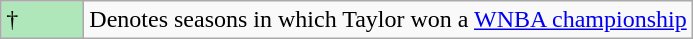<table class="wikitable">
<tr>
<td style="background:#afe6ba; width:3em;">†</td>
<td>Denotes seasons in which Taylor won a <a href='#'>WNBA championship</a></td>
</tr>
</table>
